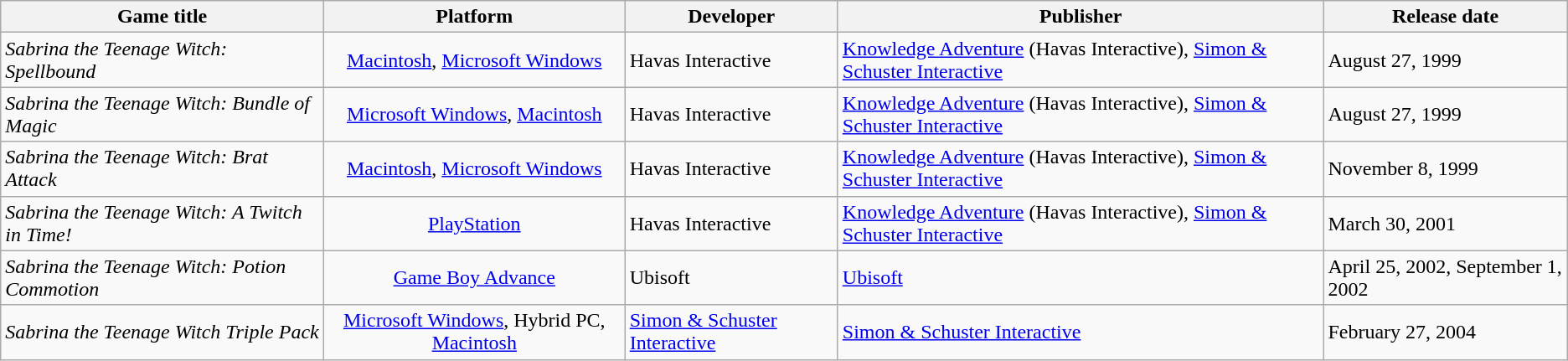<table class="wikitable">
<tr>
<th>Game title</th>
<th>Platform</th>
<th>Developer</th>
<th>Publisher</th>
<th>Release date</th>
</tr>
<tr>
<td><em>Sabrina the Teenage Witch: Spellbound</em></td>
<td style="text-align:center;"><a href='#'>Macintosh</a>, <a href='#'>Microsoft Windows</a></td>
<td>Havas Interactive</td>
<td><a href='#'>Knowledge Adventure</a> (Havas Interactive), <a href='#'>Simon & Schuster Interactive</a></td>
<td>August 27, 1999</td>
</tr>
<tr>
<td><em>Sabrina the Teenage Witch: Bundle of Magic</em></td>
<td style="text-align:center;"><a href='#'>Microsoft Windows</a>, <a href='#'>Macintosh</a></td>
<td>Havas Interactive</td>
<td><a href='#'>Knowledge Adventure</a> (Havas Interactive), <a href='#'>Simon & Schuster Interactive</a></td>
<td>August 27, 1999</td>
</tr>
<tr>
<td><em>Sabrina the Teenage Witch: Brat Attack</em></td>
<td style="text-align:center;"><a href='#'>Macintosh</a>, <a href='#'>Microsoft Windows</a></td>
<td>Havas Interactive</td>
<td><a href='#'>Knowledge Adventure</a> (Havas Interactive), <a href='#'>Simon & Schuster Interactive</a></td>
<td>November 8, 1999</td>
</tr>
<tr>
<td><em>Sabrina the Teenage Witch: A Twitch in Time!</em></td>
<td style="text-align:center;"><a href='#'>PlayStation</a></td>
<td>Havas Interactive</td>
<td><a href='#'>Knowledge Adventure</a> (Havas Interactive), <a href='#'>Simon & Schuster Interactive</a></td>
<td>March 30, 2001</td>
</tr>
<tr>
<td><em>Sabrina the Teenage Witch: Potion Commotion</em></td>
<td style="text-align:center;"><a href='#'>Game Boy Advance</a></td>
<td>Ubisoft</td>
<td><a href='#'>Ubisoft</a></td>
<td>April 25, 2002, September 1, 2002</td>
</tr>
<tr>
<td><em>Sabrina the Teenage Witch Triple Pack</em></td>
<td style="text-align:center;"><a href='#'>Microsoft Windows</a>, Hybrid PC, <a href='#'>Macintosh</a></td>
<td><a href='#'>Simon & Schuster Interactive</a></td>
<td><a href='#'>Simon & Schuster Interactive</a></td>
<td>February 27, 2004</td>
</tr>
</table>
